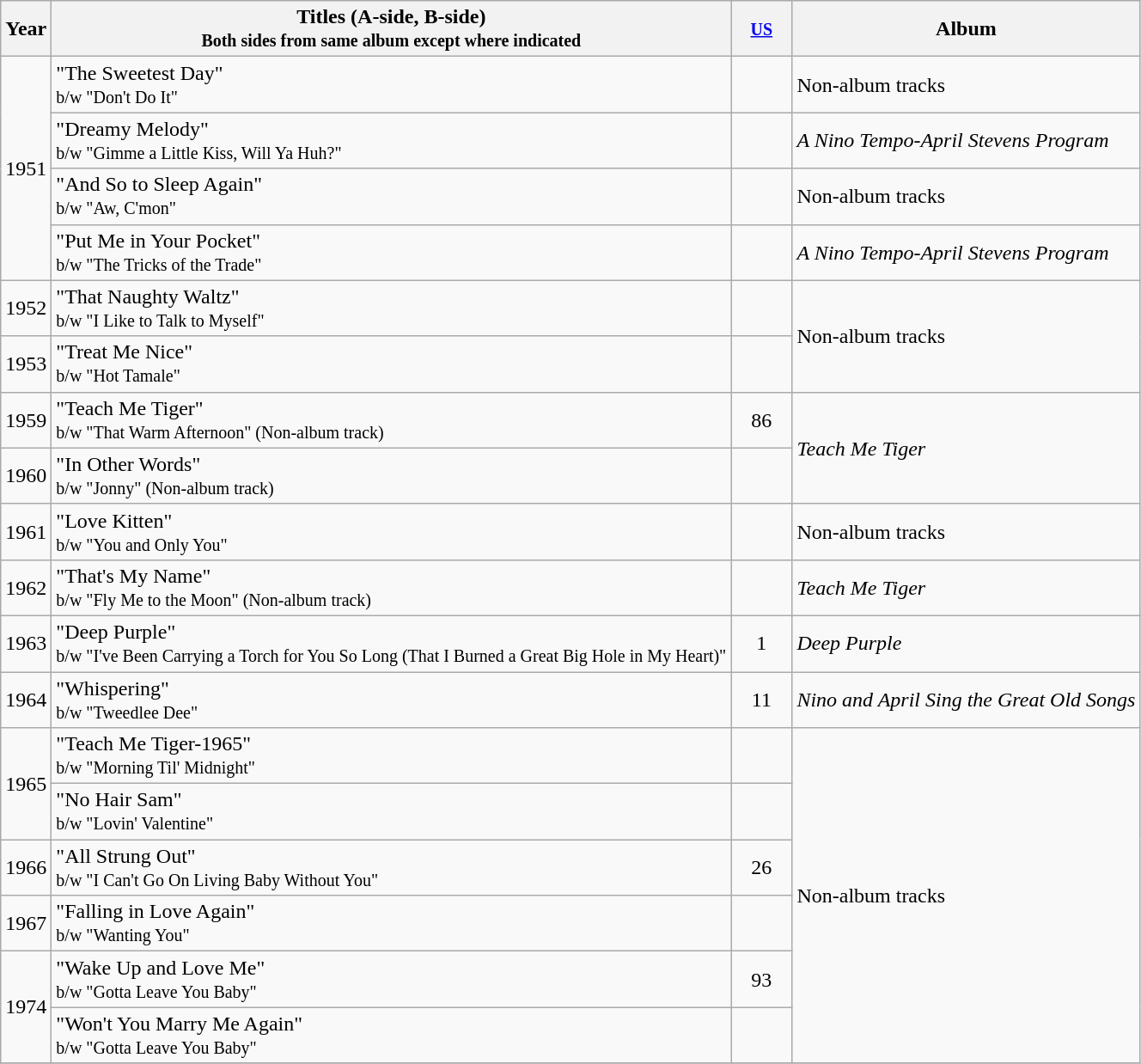<table class="wikitable">
<tr>
<th rowspan="1">Year</th>
<th rowspan="1">Titles (A-side, B-side)<br><small>Both sides from same album except where indicated</small></th>
<th rowspan="1" width="40"><small><a href='#'>US</a></small></th>
<th rowspan="1">Album</th>
</tr>
<tr>
<td rowspan="4">1951</td>
<td align="left">"The Sweetest Day"<br><small>b/w "Don't Do It"</small></td>
<td align="center"></td>
<td align="left">Non-album tracks</td>
</tr>
<tr>
<td align="left">"Dreamy Melody"<br><small>b/w "Gimme a Little Kiss, Will Ya Huh?"</small></td>
<td align="center"></td>
<td align="left"><em>A Nino Tempo-April Stevens Program</em></td>
</tr>
<tr>
<td align="left">"And So to Sleep Again"<br><small>b/w "Aw, C'mon"</small></td>
<td align="center"></td>
<td align="left">Non-album tracks</td>
</tr>
<tr>
<td align="left">"Put Me in Your Pocket"<br><small>b/w "The Tricks of the Trade"</small></td>
<td align="center"></td>
<td align="left"><em>A Nino Tempo-April Stevens Program</em></td>
</tr>
<tr>
<td>1952</td>
<td align="left">"That Naughty Waltz"<br><small>b/w "I Like to Talk to Myself"</small></td>
<td align="center"></td>
<td align="left" rowspan="2">Non-album tracks</td>
</tr>
<tr>
<td>1953</td>
<td align="left">"Treat Me Nice"<br><small>b/w "Hot Tamale"</small></td>
<td align="center"></td>
</tr>
<tr>
<td>1959</td>
<td align="left">"Teach Me Tiger"<br><small>b/w "That Warm Afternoon" (Non-album track)</small></td>
<td align="center">86</td>
<td align="left" rowspan="2"><em>Teach Me Tiger</em></td>
</tr>
<tr>
<td>1960</td>
<td align="left">"In Other Words"<br><small>b/w "Jonny" (Non-album track)</small></td>
<td align="center"></td>
</tr>
<tr>
<td>1961</td>
<td align="left">"Love Kitten"<br><small>b/w "You and Only You"</small></td>
<td align="center"></td>
<td align="left">Non-album tracks</td>
</tr>
<tr>
<td>1962</td>
<td align="left">"That's My Name"<br><small>b/w "Fly Me to the Moon" (Non-album track)</small></td>
<td align="center"></td>
<td align="left"><em>Teach Me Tiger</em></td>
</tr>
<tr>
<td>1963</td>
<td align="left">"Deep Purple"<br><small>b/w "I've Been Carrying a Torch for You So Long (That I Burned a Great Big Hole in My Heart)"</small></td>
<td align="center">1</td>
<td align="left"><em>Deep Purple</em></td>
</tr>
<tr>
<td>1964</td>
<td align="left">"Whispering"<br><small>b/w "Tweedlee Dee"</small></td>
<td align="center">11</td>
<td align="left"><em>Nino and April Sing the Great Old Songs</em></td>
</tr>
<tr>
<td rowspan="2">1965</td>
<td align="left">"Teach Me Tiger-1965"<br><small>b/w "Morning Til' Midnight"</small></td>
<td align="center"></td>
<td align="left" rowspan="6">Non-album tracks</td>
</tr>
<tr>
<td align="left">"No Hair Sam"<br><small>b/w "Lovin' Valentine"</small></td>
<td align="center"></td>
</tr>
<tr>
<td>1966</td>
<td align="left">"All Strung Out"<br><small>b/w "I Can't Go On Living Baby Without You"</small></td>
<td align="center">26</td>
</tr>
<tr>
<td>1967</td>
<td align="left">"Falling in Love Again"<br><small>b/w "Wanting You"</small></td>
<td align="center"></td>
</tr>
<tr>
<td rowspan="2">1974</td>
<td align="left">"Wake Up and Love Me"<br><small>b/w "Gotta Leave You Baby"</small></td>
<td align="center">93</td>
</tr>
<tr>
<td align="left">"Won't You Marry Me Again"<br><small>b/w "Gotta Leave You Baby"</small></td>
<td align="center"></td>
</tr>
<tr>
</tr>
</table>
